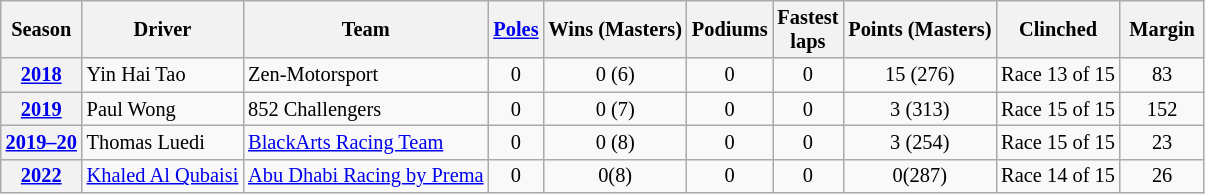<table class="wikitable" style="font-size:85%; text-align:center;">
<tr>
<th scope=col>Season</th>
<th scope=col>Driver</th>
<th scope=col>Team</th>
<th scope=col><a href='#'>Poles</a></th>
<th scope=col>Wins (Masters)</th>
<th scope=col>Podiums</th>
<th scope=col width="40">Fastest laps</th>
<th scope=col>Points (Masters)</th>
<th scope=col>Clinched</th>
<th scope=col width="50">Margin</th>
</tr>
<tr>
<th><a href='#'>2018</a></th>
<td align=left> Yin Hai Tao</td>
<td align=left> Zen-Motorsport</td>
<td>0</td>
<td>0 (6)</td>
<td>0</td>
<td>0</td>
<td>15 (276)</td>
<td>Race 13 of 15</td>
<td>83</td>
</tr>
<tr>
<th><a href='#'>2019</a></th>
<td align=left> Paul Wong</td>
<td align=left> 852 Challengers</td>
<td>0</td>
<td>0 (7)</td>
<td>0</td>
<td>0</td>
<td>3 (313)</td>
<td>Race 15 of 15</td>
<td>152</td>
</tr>
<tr>
<th><a href='#'>2019–20</a></th>
<td align=left> Thomas Luedi</td>
<td align=left> <a href='#'>BlackArts Racing Team</a></td>
<td>0</td>
<td>0 (8)</td>
<td>0</td>
<td>0</td>
<td>3 (254)</td>
<td>Race 15 of 15</td>
<td>23</td>
</tr>
<tr>
<th><a href='#'>2022</a></th>
<td align=left> <a href='#'>Khaled Al Qubaisi</a></td>
<td align=left> <a href='#'>Abu Dhabi Racing by Prema</a></td>
<td>0</td>
<td>0(8)</td>
<td>0</td>
<td>0</td>
<td>0(287)</td>
<td>Race 14 of 15</td>
<td>26</td>
</tr>
</table>
